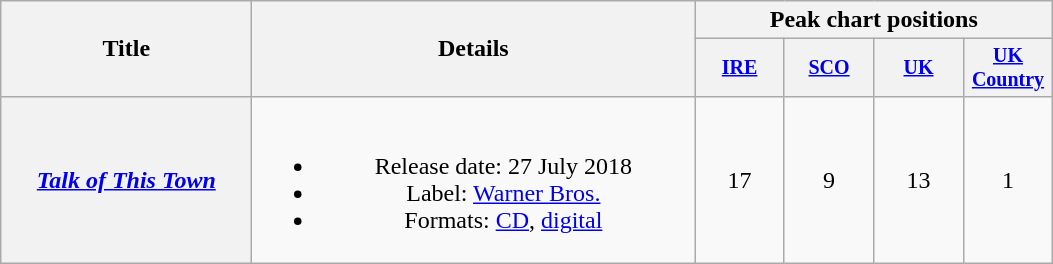<table class="wikitable plainrowheaders" style="text-align:center;">
<tr>
<th rowspan="2" style="width:10em;">Title</th>
<th rowspan="2" style="width:18em;">Details</th>
<th colspan="4">Peak chart positions</th>
</tr>
<tr style="font-size:smaller;">
<th style="width:4em;"><a href='#'>IRE</a><br></th>
<th style="width:4em;"><a href='#'>SCO</a><br></th>
<th style="width:4em;"><a href='#'>UK</a><br></th>
<th style="width:4em;"><a href='#'>UK Country</a><br></th>
</tr>
<tr>
<th scope="row"><em><a href='#'>Talk of This Town</a></em></th>
<td><br><ul><li>Release date: 27 July 2018 </li><li>Label: <a href='#'>Warner Bros.</a></li><li>Formats: <a href='#'>CD</a>, <a href='#'>digital</a></li></ul></td>
<td>17</td>
<td>9</td>
<td>13</td>
<td>1</td>
</tr>
</table>
